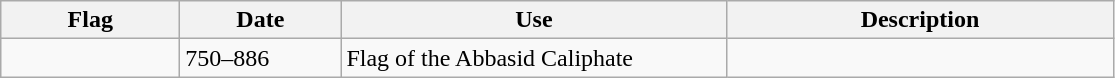<table class="wikitable" style="background: #f9f9f9">
<tr>
<th width="112">Flag</th>
<th width="100">Date</th>
<th width="250">Use</th>
<th width="250">Description</th>
</tr>
<tr>
<td></td>
<td>750–886</td>
<td>Flag of the Abbasid Caliphate</td>
<td></td>
</tr>
</table>
